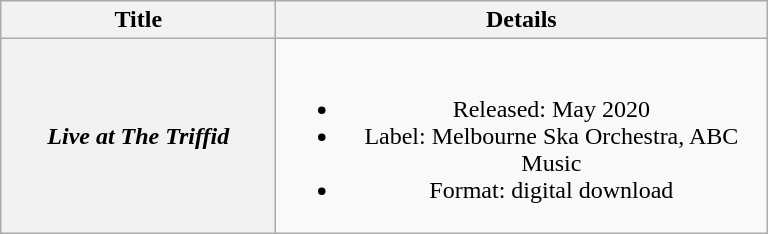<table class="wikitable plainrowheaders" style="text-align:center;" border="1">
<tr>
<th scope="col" style="width:11em;">Title</th>
<th scope="col" style="width:20em;">Details</th>
</tr>
<tr>
<th scope="row"><em>Live at The Triffid</em></th>
<td><br><ul><li>Released: May 2020</li><li>Label: Melbourne Ska Orchestra, ABC Music</li><li>Format: digital download</li></ul></td>
</tr>
</table>
